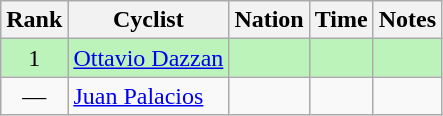<table class="wikitable sortable" style="text-align:center;">
<tr>
<th>Rank</th>
<th>Cyclist</th>
<th>Nation</th>
<th>Time</th>
<th>Notes</th>
</tr>
<tr bgcolor=bbf3bb>
<td>1</td>
<td align=left><a href='#'>Ottavio Dazzan</a></td>
<td align=left></td>
<td data-sort-value=11.00></td>
<td></td>
</tr>
<tr>
<td data-sort-value=2>—</td>
<td align=left><a href='#'>Juan Palacios</a></td>
<td align=left></td>
<td data-sort-value=99.9></td>
<td></td>
</tr>
</table>
